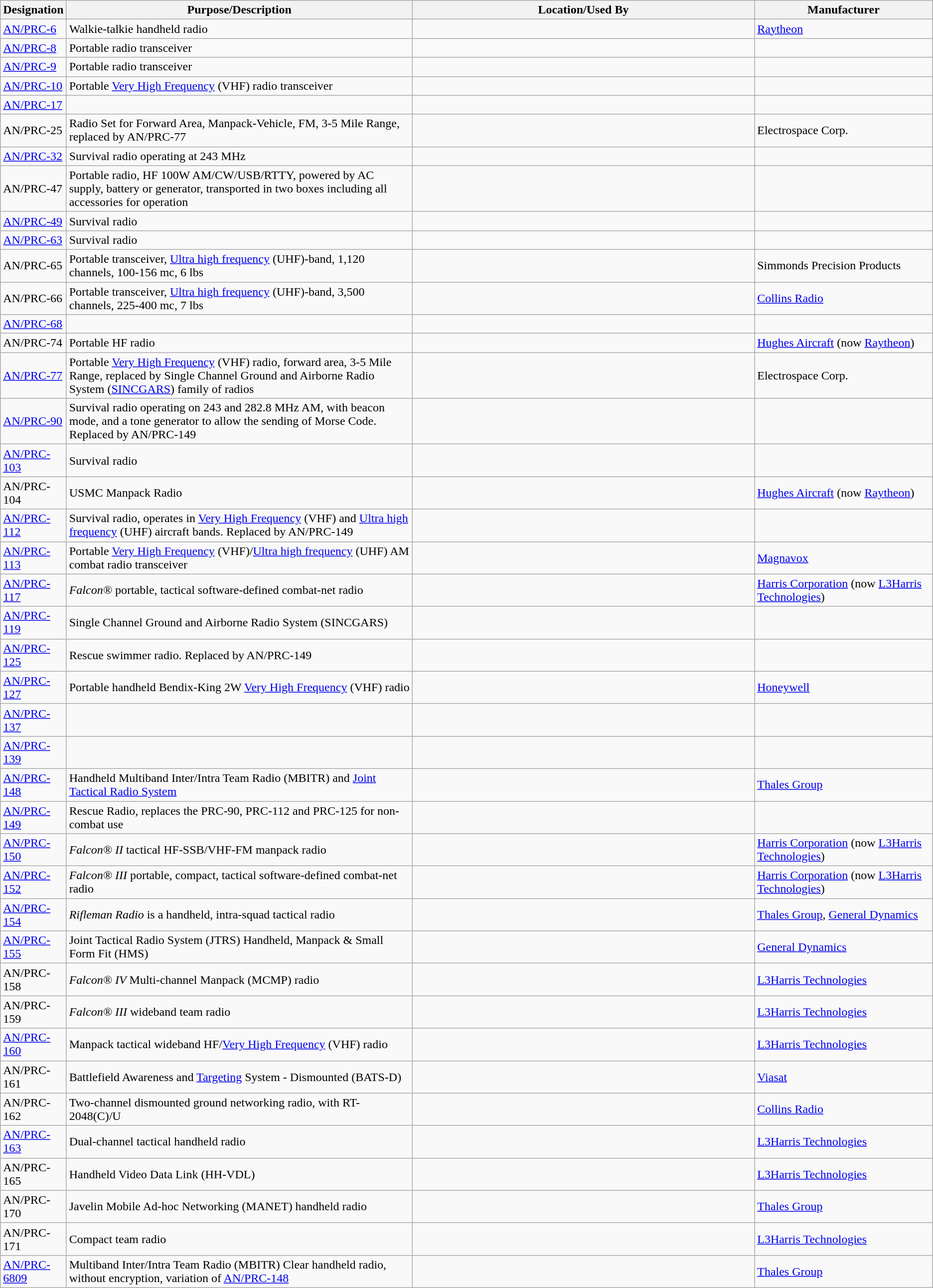<table class="wikitable sortable">
<tr>
<th scope="col">Designation</th>
<th scope="col" style="width: 500px;">Purpose/Description</th>
<th scope="col" style="width: 500px;">Location/Used By</th>
<th scope="col" style="width: 250px;">Manufacturer</th>
</tr>
<tr>
<td><a href='#'>AN/PRC-6</a></td>
<td>Walkie-talkie handheld radio</td>
<td></td>
<td><a href='#'>Raytheon</a></td>
</tr>
<tr>
<td><a href='#'>AN/PRC-8</a></td>
<td>Portable radio transceiver</td>
<td></td>
<td></td>
</tr>
<tr>
<td><a href='#'>AN/PRC-9</a></td>
<td>Portable radio transceiver</td>
<td></td>
<td></td>
</tr>
<tr>
<td><a href='#'>AN/PRC-10</a></td>
<td>Portable <a href='#'>Very High Frequency</a> (VHF) radio transceiver</td>
<td></td>
<td></td>
</tr>
<tr>
<td><a href='#'>AN/PRC-17</a></td>
<td></td>
<td></td>
<td></td>
</tr>
<tr>
<td>AN/PRC-25</td>
<td>Radio Set for Forward Area, Manpack-Vehicle, FM, 3-5 Mile Range, replaced by AN/PRC-77</td>
<td></td>
<td>Electrospace Corp.</td>
</tr>
<tr>
<td><a href='#'>AN/PRC-32</a></td>
<td>Survival radio operating at 243 MHz</td>
<td></td>
<td></td>
</tr>
<tr>
<td>AN/PRC-47</td>
<td>Portable radio, HF 100W AM/CW/USB/RTTY, powered by AC supply, battery or generator, transported in two boxes including all accessories for operation</td>
<td></td>
<td></td>
</tr>
<tr>
<td><a href='#'>AN/PRC-49</a></td>
<td>Survival radio</td>
<td></td>
<td></td>
</tr>
<tr>
<td><a href='#'>AN/PRC-63</a></td>
<td>Survival radio</td>
<td></td>
<td></td>
</tr>
<tr>
<td>AN/PRC-65</td>
<td>Portable transceiver, <a href='#'>Ultra high frequency</a> (UHF)-band, 1,120 channels, 100-156 mc, 6 lbs</td>
<td></td>
<td>Simmonds Precision Products</td>
</tr>
<tr>
<td>AN/PRC-66</td>
<td>Portable transceiver, <a href='#'>Ultra high frequency</a> (UHF)-band, 3,500 channels, 225-400 mc, 7 lbs</td>
<td></td>
<td><a href='#'>Collins Radio</a></td>
</tr>
<tr>
<td><a href='#'>AN/PRC-68</a></td>
<td></td>
<td></td>
<td></td>
</tr>
<tr>
<td>AN/PRC-74</td>
<td>Portable HF radio</td>
<td></td>
<td><a href='#'>Hughes Aircraft</a> (now <a href='#'>Raytheon</a>)</td>
</tr>
<tr>
<td><a href='#'>AN/PRC-77</a></td>
<td>Portable <a href='#'>Very High Frequency</a> (VHF) radio, forward area, 3-5 Mile Range, replaced by Single Channel Ground and Airborne Radio System (<a href='#'>SINCGARS</a>) family of radios</td>
<td></td>
<td>Electrospace Corp.</td>
</tr>
<tr>
<td><a href='#'>AN/PRC-90</a></td>
<td>Survival radio operating on 243 and 282.8 MHz AM, with beacon mode, and a tone generator to allow the sending of Morse Code. Replaced by AN/PRC-149</td>
<td></td>
<td></td>
</tr>
<tr>
<td><a href='#'>AN/PRC-103</a></td>
<td>Survival radio</td>
<td></td>
<td></td>
</tr>
<tr>
<td>AN/PRC-104</td>
<td>USMC Manpack Radio</td>
<td></td>
<td><a href='#'>Hughes Aircraft</a> (now <a href='#'>Raytheon</a>)</td>
</tr>
<tr>
<td><a href='#'>AN/PRC-112</a></td>
<td>Survival radio, operates in <a href='#'>Very High Frequency</a> (VHF) and <a href='#'>Ultra high frequency</a> (UHF) aircraft bands. Replaced by AN/PRC-149</td>
<td></td>
<td></td>
</tr>
<tr>
<td><a href='#'>AN/PRC-113</a></td>
<td>Portable <a href='#'>Very High Frequency</a> (VHF)/<a href='#'>Ultra high frequency</a> (UHF) AM combat radio transceiver</td>
<td></td>
<td><a href='#'>Magnavox</a></td>
</tr>
<tr>
<td><a href='#'>AN/PRC-117</a></td>
<td><em>Falcon®</em> portable, tactical software-defined combat-net radio</td>
<td></td>
<td><a href='#'>Harris Corporation</a> (now <a href='#'>L3Harris Technologies</a>)</td>
</tr>
<tr>
<td><a href='#'>AN/PRC-119</a></td>
<td>Single Channel Ground and Airborne Radio System (SINCGARS)</td>
<td></td>
<td></td>
</tr>
<tr>
<td><a href='#'>AN/PRC-125</a></td>
<td>Rescue swimmer radio. Replaced by AN/PRC-149</td>
<td></td>
<td></td>
</tr>
<tr>
<td><a href='#'>AN/PRC-127</a></td>
<td>Portable handheld Bendix-King 2W <a href='#'>Very High Frequency</a> (VHF) radio</td>
<td></td>
<td><a href='#'>Honeywell</a></td>
</tr>
<tr>
<td><a href='#'>AN/PRC-137</a></td>
<td></td>
<td></td>
<td></td>
</tr>
<tr>
<td><a href='#'>AN/PRC-139</a></td>
<td></td>
<td></td>
<td></td>
</tr>
<tr>
<td><a href='#'>AN/PRC-148</a></td>
<td>Handheld Multiband Inter/Intra Team Radio (MBITR) and <a href='#'>Joint Tactical Radio System</a></td>
<td></td>
<td><a href='#'>Thales Group</a></td>
</tr>
<tr>
<td><a href='#'>AN/PRC-149</a></td>
<td>Rescue Radio, replaces the PRC-90, PRC-112 and PRC-125 for non-combat use</td>
<td></td>
<td></td>
</tr>
<tr>
<td><a href='#'>AN/PRC-150</a></td>
<td><em>Falcon® II</em> tactical HF-SSB/VHF-FM manpack radio</td>
<td></td>
<td><a href='#'>Harris Corporation</a> (now <a href='#'>L3Harris Technologies</a>)</td>
</tr>
<tr>
<td><a href='#'>AN/PRC-152</a></td>
<td><em>Falcon® III</em> portable, compact, tactical software-defined combat-net radio</td>
<td></td>
<td><a href='#'>Harris Corporation</a> (now <a href='#'>L3Harris Technologies</a>)</td>
</tr>
<tr>
<td><a href='#'>AN/PRC-154</a></td>
<td><em>Rifleman Radio</em> is a handheld, intra-squad tactical radio</td>
<td></td>
<td><a href='#'>Thales Group</a>, <a href='#'>General Dynamics</a></td>
</tr>
<tr>
<td><a href='#'>AN/PRC-155</a></td>
<td>Joint Tactical Radio System (JTRS) Handheld, Manpack & Small Form Fit (HMS)</td>
<td></td>
<td><a href='#'>General Dynamics</a></td>
</tr>
<tr>
<td>AN/PRC-158</td>
<td><em>Falcon® IV</em> Multi-channel Manpack (MCMP) radio</td>
<td></td>
<td><a href='#'>L3Harris Technologies</a></td>
</tr>
<tr>
<td>AN/PRC-159</td>
<td><em>Falcon® III</em> wideband team radio</td>
<td></td>
<td><a href='#'>L3Harris Technologies</a></td>
</tr>
<tr>
<td><a href='#'>AN/PRC-160</a></td>
<td>Manpack tactical wideband HF/<a href='#'>Very High Frequency</a> (VHF) radio</td>
<td></td>
<td><a href='#'>L3Harris Technologies</a></td>
</tr>
<tr>
<td>AN/PRC-161</td>
<td>Battlefield Awareness and <a href='#'>Targeting</a> System - Dismounted (BATS-D)</td>
<td></td>
<td><a href='#'>Viasat</a></td>
</tr>
<tr>
<td>AN/PRC-162</td>
<td>Two-channel dismounted ground networking radio, with RT-2048(C)/U</td>
<td></td>
<td><a href='#'>Collins Radio</a></td>
</tr>
<tr>
<td><a href='#'>AN/PRC-163</a></td>
<td>Dual-channel tactical handheld radio</td>
<td></td>
<td><a href='#'>L3Harris Technologies</a></td>
</tr>
<tr>
<td>AN/PRC-165</td>
<td>Handheld Video Data Link (HH-VDL)</td>
<td></td>
<td><a href='#'>L3Harris Technologies</a></td>
</tr>
<tr>
<td>AN/PRC-170</td>
<td>Javelin Mobile Ad-hoc Networking (MANET) handheld radio</td>
<td></td>
<td><a href='#'>Thales Group</a></td>
</tr>
<tr>
<td>AN/PRC-171</td>
<td>Compact team radio</td>
<td></td>
<td><a href='#'>L3Harris Technologies</a></td>
</tr>
<tr>
<td><a href='#'>AN/PRC-6809</a></td>
<td>Multiband Inter/Intra Team Radio (MBITR) Clear handheld radio, without encryption, variation of <a href='#'>AN/PRC-148</a></td>
<td></td>
<td><a href='#'>Thales Group</a></td>
</tr>
</table>
